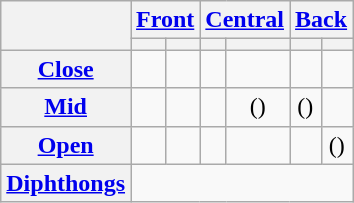<table class="wikitable" style="text-align: center;">
<tr>
<th rowspan="2"></th>
<th colspan="2"><a href='#'>Front</a></th>
<th colspan="2"><a href='#'>Central</a></th>
<th colspan="2"><a href='#'>Back</a></th>
</tr>
<tr>
<th></th>
<th></th>
<th></th>
<th></th>
<th></th>
<th></th>
</tr>
<tr>
<th><a href='#'>Close</a></th>
<td></td>
<td></td>
<td></td>
<td></td>
<td></td>
<td></td>
</tr>
<tr>
<th><a href='#'>Mid</a></th>
<td></td>
<td></td>
<td></td>
<td>()</td>
<td>()</td>
<td></td>
</tr>
<tr>
<th><a href='#'>Open</a></th>
<td></td>
<td></td>
<td></td>
<td></td>
<td></td>
<td>()</td>
</tr>
<tr>
<th><a href='#'>Diphthongs</a></th>
<td colspan="6"></td>
</tr>
</table>
